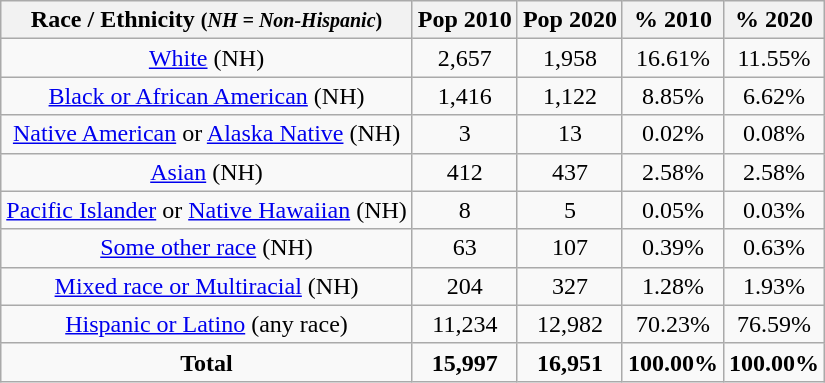<table class="wikitable" style="text-align:center;">
<tr>
<th>Race / Ethnicity <small>(<em>NH = Non-Hispanic</em>)</small></th>
<th>Pop 2010</th>
<th>Pop 2020</th>
<th>% 2010</th>
<th>% 2020</th>
</tr>
<tr>
<td><a href='#'>White</a> (NH)</td>
<td>2,657</td>
<td>1,958</td>
<td>16.61%</td>
<td>11.55%</td>
</tr>
<tr>
<td><a href='#'>Black or African American</a> (NH)</td>
<td>1,416</td>
<td>1,122</td>
<td>8.85%</td>
<td>6.62%</td>
</tr>
<tr>
<td><a href='#'>Native American</a> or <a href='#'>Alaska Native</a> (NH)</td>
<td>3</td>
<td>13</td>
<td>0.02%</td>
<td>0.08%</td>
</tr>
<tr>
<td><a href='#'>Asian</a> (NH)</td>
<td>412</td>
<td>437</td>
<td>2.58%</td>
<td>2.58%</td>
</tr>
<tr>
<td><a href='#'>Pacific Islander</a> or <a href='#'>Native Hawaiian</a> (NH)</td>
<td>8</td>
<td>5</td>
<td>0.05%</td>
<td>0.03%</td>
</tr>
<tr>
<td><a href='#'>Some other race</a> (NH)</td>
<td>63</td>
<td>107</td>
<td>0.39%</td>
<td>0.63%</td>
</tr>
<tr>
<td><a href='#'>Mixed race or Multiracial</a> (NH)</td>
<td>204</td>
<td>327</td>
<td>1.28%</td>
<td>1.93%</td>
</tr>
<tr>
<td><a href='#'>Hispanic or Latino</a> (any race)</td>
<td>11,234</td>
<td>12,982</td>
<td>70.23%</td>
<td>76.59%</td>
</tr>
<tr>
<td><strong>Total</strong></td>
<td><strong>15,997</strong></td>
<td><strong>16,951</strong></td>
<td><strong>100.00%</strong></td>
<td><strong>100.00%</strong></td>
</tr>
</table>
